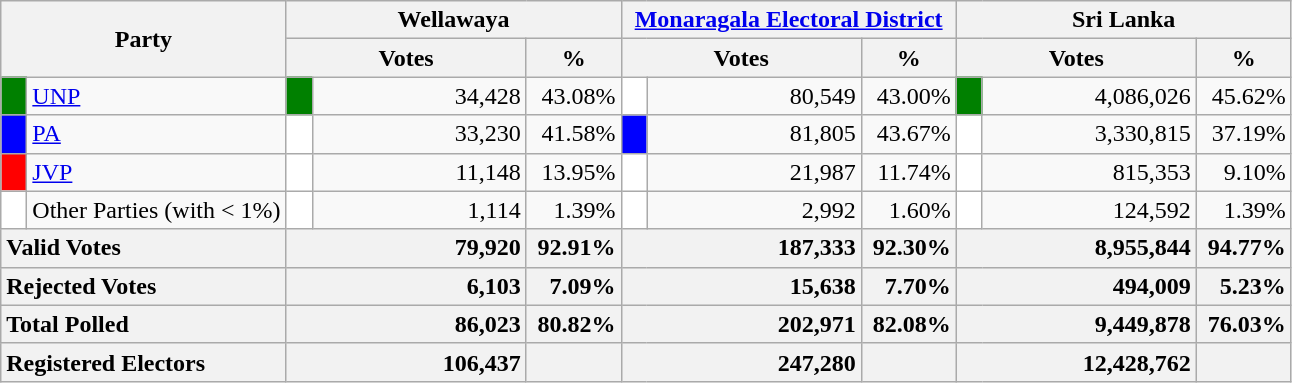<table class="wikitable">
<tr>
<th colspan="2" width="144px"rowspan="2">Party</th>
<th colspan="3" width="216px">Wellawaya</th>
<th colspan="3" width="216px"><a href='#'>Monaragala Electoral District</a></th>
<th colspan="3" width="216px">Sri Lanka</th>
</tr>
<tr>
<th colspan="2" width="144px">Votes</th>
<th>%</th>
<th colspan="2" width="144px">Votes</th>
<th>%</th>
<th colspan="2" width="144px">Votes</th>
<th>%</th>
</tr>
<tr>
<td style="background-color:green;" width="10px"></td>
<td style="text-align:left;"><a href='#'>UNP</a></td>
<td style="background-color:green;" width="10px"></td>
<td style="text-align:right;">34,428</td>
<td style="text-align:right;">43.08%</td>
<td style="background-color:white;" width="10px"></td>
<td style="text-align:right;">80,549</td>
<td style="text-align:right;">43.00%</td>
<td style="background-color:green;" width="10px"></td>
<td style="text-align:right;">4,086,026</td>
<td style="text-align:right;">45.62%</td>
</tr>
<tr>
<td style="background-color:blue;" width="10px"></td>
<td style="text-align:left;"><a href='#'>PA</a></td>
<td style="background-color:white;" width="10px"></td>
<td style="text-align:right;">33,230</td>
<td style="text-align:right;">41.58%</td>
<td style="background-color:blue;" width="10px"></td>
<td style="text-align:right;">81,805</td>
<td style="text-align:right;">43.67%</td>
<td style="background-color:white;" width="10px"></td>
<td style="text-align:right;">3,330,815</td>
<td style="text-align:right;">37.19%</td>
</tr>
<tr>
<td style="background-color:red;" width="10px"></td>
<td style="text-align:left;"><a href='#'>JVP</a></td>
<td style="background-color:white;" width="10px"></td>
<td style="text-align:right;">11,148</td>
<td style="text-align:right;">13.95%</td>
<td style="background-color:white;" width="10px"></td>
<td style="text-align:right;">21,987</td>
<td style="text-align:right;">11.74%</td>
<td style="background-color:white;" width="10px"></td>
<td style="text-align:right;">815,353</td>
<td style="text-align:right;">9.10%</td>
</tr>
<tr>
<td style="background-color:white;" width="10px"></td>
<td style="text-align:left;">Other Parties (with < 1%)</td>
<td style="background-color:white;" width="10px"></td>
<td style="text-align:right;">1,114</td>
<td style="text-align:right;">1.39%</td>
<td style="background-color:white;" width="10px"></td>
<td style="text-align:right;">2,992</td>
<td style="text-align:right;">1.60%</td>
<td style="background-color:white;" width="10px"></td>
<td style="text-align:right;">124,592</td>
<td style="text-align:right;">1.39%</td>
</tr>
<tr>
<th colspan="2" width="144px"style="text-align:left;">Valid Votes</th>
<th style="text-align:right;"colspan="2" width="144px">79,920</th>
<th style="text-align:right;">92.91%</th>
<th style="text-align:right;"colspan="2" width="144px">187,333</th>
<th style="text-align:right;">92.30%</th>
<th style="text-align:right;"colspan="2" width="144px">8,955,844</th>
<th style="text-align:right;">94.77%</th>
</tr>
<tr>
<th colspan="2" width="144px"style="text-align:left;">Rejected Votes</th>
<th style="text-align:right;"colspan="2" width="144px">6,103</th>
<th style="text-align:right;">7.09%</th>
<th style="text-align:right;"colspan="2" width="144px">15,638</th>
<th style="text-align:right;">7.70%</th>
<th style="text-align:right;"colspan="2" width="144px">494,009</th>
<th style="text-align:right;">5.23%</th>
</tr>
<tr>
<th colspan="2" width="144px"style="text-align:left;">Total Polled</th>
<th style="text-align:right;"colspan="2" width="144px">86,023</th>
<th style="text-align:right;">80.82%</th>
<th style="text-align:right;"colspan="2" width="144px">202,971</th>
<th style="text-align:right;">82.08%</th>
<th style="text-align:right;"colspan="2" width="144px">9,449,878</th>
<th style="text-align:right;">76.03%</th>
</tr>
<tr>
<th colspan="2" width="144px"style="text-align:left;">Registered Electors</th>
<th style="text-align:right;"colspan="2" width="144px">106,437</th>
<th></th>
<th style="text-align:right;"colspan="2" width="144px">247,280</th>
<th></th>
<th style="text-align:right;"colspan="2" width="144px">12,428,762</th>
<th></th>
</tr>
</table>
